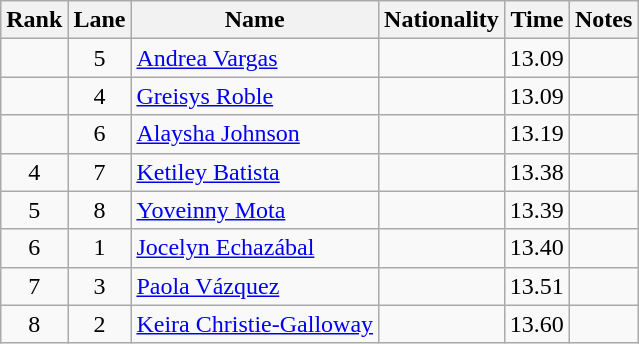<table class="wikitable sortable" style="text-align:center">
<tr>
<th>Rank</th>
<th>Lane</th>
<th>Name</th>
<th>Nationality</th>
<th>Time</th>
<th>Notes</th>
</tr>
<tr>
<td></td>
<td>5</td>
<td align=left><a href='#'>Andrea Vargas</a></td>
<td align=left></td>
<td>13.09</td>
<td></td>
</tr>
<tr>
<td></td>
<td>4</td>
<td align=left><a href='#'>Greisys Roble</a></td>
<td align=left></td>
<td>13.09</td>
<td></td>
</tr>
<tr>
<td></td>
<td>6</td>
<td align=left><a href='#'>Alaysha Johnson</a></td>
<td align=left></td>
<td>13.19</td>
<td></td>
</tr>
<tr>
<td>4</td>
<td>7</td>
<td align=left><a href='#'>Ketiley Batista</a></td>
<td align=left></td>
<td>13.38</td>
<td></td>
</tr>
<tr>
<td>5</td>
<td>8</td>
<td align=left><a href='#'>Yoveinny Mota</a></td>
<td align=left></td>
<td>13.39</td>
<td></td>
</tr>
<tr>
<td>6</td>
<td>1</td>
<td align=left><a href='#'>Jocelyn Echazábal</a></td>
<td align=left></td>
<td>13.40</td>
<td></td>
</tr>
<tr>
<td>7</td>
<td>3</td>
<td align=left><a href='#'>Paola Vázquez</a></td>
<td align=left></td>
<td>13.51</td>
<td></td>
</tr>
<tr>
<td>8</td>
<td>2</td>
<td align=left><a href='#'>Keira Christie-Galloway</a></td>
<td align=left></td>
<td>13.60</td>
<td></td>
</tr>
</table>
